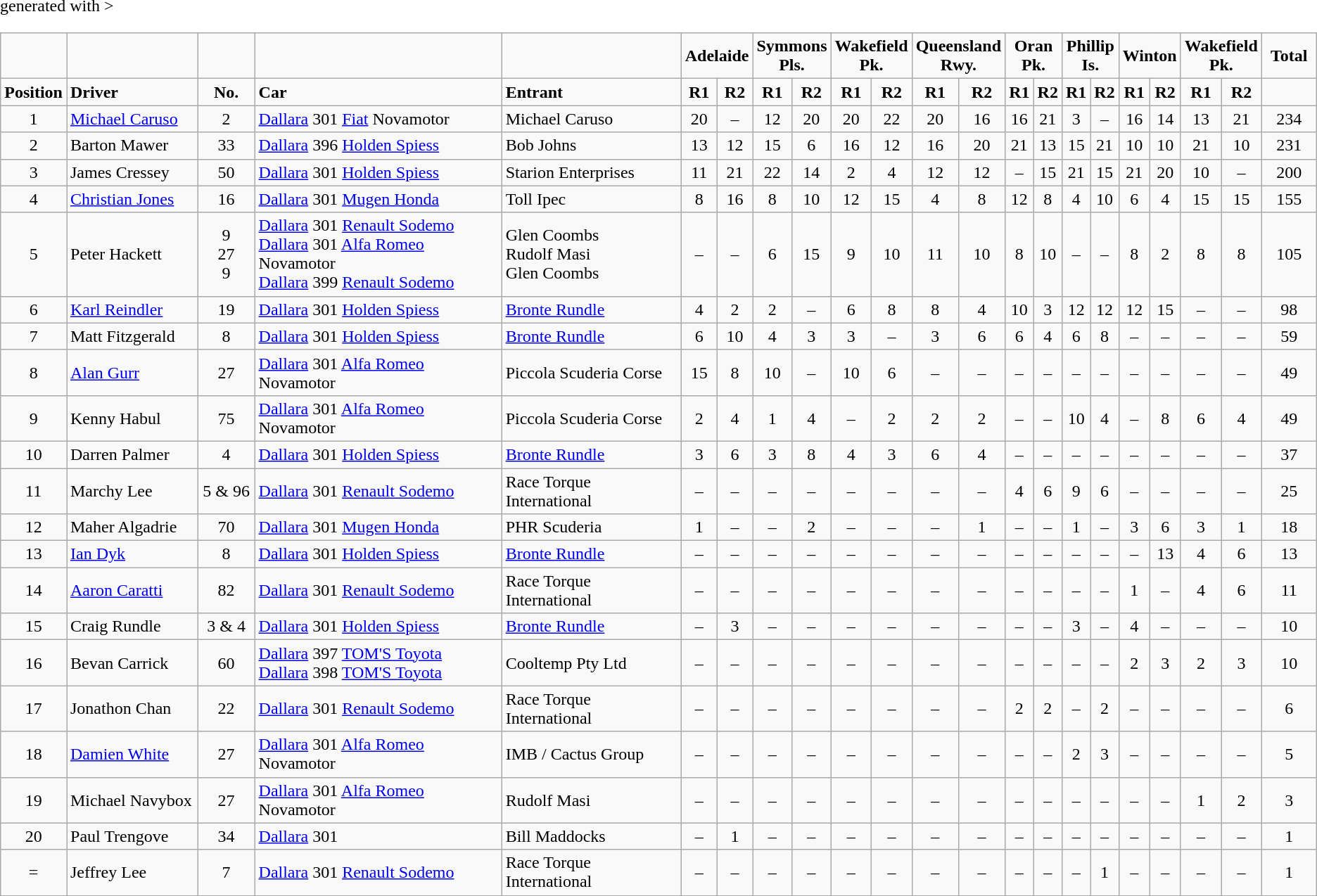<table class="wikitable" <hiddentext>generated with >
<tr>
<td width="47" height="13" align="center"> </td>
<td width="125"> </td>
<td width="50" align="center"> </td>
<td width="250"> </td>
<td width="175"> </td>
<td style="font-weight:bold" width="46" colspan="2" align="center">Adelaide</td>
<td style="font-weight:bold" width="46" colspan="2" align="center">Symmons Pls.</td>
<td style="font-weight:bold" width="46" colspan="2" align="center">Wakefield Pk.</td>
<td style="font-weight:bold" width="46" colspan="2" align="center">Queensland Rwy.</td>
<td style="font-weight:bold" width="46" colspan="2" align="center">Oran Pk.</td>
<td style="font-weight:bold" width="46" colspan="2" align="center">Phillip Is.</td>
<td style="font-weight:bold" width="46" colspan="2" align="center">Winton</td>
<td style="font-weight:bold" width="46" colspan="2" align="center">Wakefield Pk.</td>
<td style="font-weight:bold" width="46" align="center">Total</td>
</tr>
<tr style="font-weight:bold">
<td height="13" align="center">Position</td>
<td>Driver</td>
<td align="center">No.</td>
<td>Car</td>
<td>Entrant</td>
<td align="center">R1</td>
<td align="center">R2</td>
<td align="center">R1</td>
<td align="center">R2</td>
<td align="center">R1</td>
<td align="center">R2</td>
<td align="center">R1</td>
<td align="center">R2</td>
<td align="center">R1</td>
<td align="center">R2</td>
<td align="center">R1</td>
<td align="center">R2</td>
<td align="center">R1</td>
<td align="center">R2</td>
<td align="center">R1</td>
<td align="center">R2</td>
<td align="center"> </td>
</tr>
<tr>
<td height="13" align="center">1</td>
<td><a href='#'>Michael Caruso</a></td>
<td align="center">2</td>
<td><a href='#'>Dallara</a> 301 <a href='#'>Fiat</a> Novamotor</td>
<td>Michael Caruso</td>
<td align="center">20</td>
<td align="center">–</td>
<td align="center">12</td>
<td align="center">20</td>
<td align="center">20</td>
<td align="center">22</td>
<td align="center">20</td>
<td align="center">16</td>
<td align="center">16</td>
<td align="center">21</td>
<td align="center">3</td>
<td align="center">–</td>
<td align="center">16</td>
<td align="center">14</td>
<td align="center">13</td>
<td align="center">21</td>
<td align="center">234</td>
</tr>
<tr>
<td height="13" align="center">2</td>
<td>Barton Mawer</td>
<td align="center">33</td>
<td><a href='#'>Dallara</a> 396 <a href='#'>Holden Spiess</a></td>
<td>Bob Johns</td>
<td align="center">13</td>
<td align="center">12</td>
<td align="center">15</td>
<td align="center">6</td>
<td align="center">16</td>
<td align="center">12</td>
<td align="center">16</td>
<td align="center">20</td>
<td align="center">21</td>
<td align="center">13</td>
<td align="center">15</td>
<td align="center">21</td>
<td align="center">10</td>
<td align="center">10</td>
<td align="center">21</td>
<td align="center">10</td>
<td align="center">231</td>
</tr>
<tr>
<td height="13" align="center">3</td>
<td>James Cressey</td>
<td align="center">50</td>
<td><a href='#'>Dallara</a> 301 <a href='#'>Holden Spiess</a></td>
<td>Starion Enterprises</td>
<td align="center">11</td>
<td align="center">21</td>
<td align="center">22</td>
<td align="center">14</td>
<td align="center">2</td>
<td align="center">4</td>
<td align="center">12</td>
<td align="center">12</td>
<td align="center">–</td>
<td align="center">15</td>
<td align="center">21</td>
<td align="center">15</td>
<td align="center">21</td>
<td align="center">20</td>
<td align="center">10</td>
<td align="center">–</td>
<td align="center">200</td>
</tr>
<tr>
<td height="13" align="center">4</td>
<td><a href='#'>Christian Jones</a></td>
<td align="center">16</td>
<td><a href='#'>Dallara</a> 301 <a href='#'>Mugen Honda</a></td>
<td>Toll Ipec</td>
<td align="center">8</td>
<td align="center">16</td>
<td align="center">8</td>
<td align="center">10</td>
<td align="center">12</td>
<td align="center">15</td>
<td align="center">4</td>
<td align="center">8</td>
<td align="center">12</td>
<td align="center">8</td>
<td align="center">4</td>
<td align="center">10</td>
<td align="center">6</td>
<td align="center">4</td>
<td align="center">15</td>
<td align="center">15</td>
<td align="center">155</td>
</tr>
<tr>
<td height="13" align="center">5</td>
<td>Peter Hackett</td>
<td align="center">9<br>27<br>9</td>
<td><a href='#'>Dallara</a> 301 <a href='#'>Renault Sodemo</a><br><a href='#'>Dallara</a> 301 <a href='#'>Alfa Romeo</a> Novamotor<br><a href='#'>Dallara</a> 399 <a href='#'>Renault Sodemo</a></td>
<td>Glen Coombs<br>Rudolf Masi<br>Glen Coombs</td>
<td align="center">–</td>
<td align="center">–</td>
<td align="center">6</td>
<td align="center">15</td>
<td align="center">9</td>
<td align="center">10</td>
<td align="center">11</td>
<td align="center">10</td>
<td align="center">8</td>
<td align="center">10</td>
<td align="center">–</td>
<td align="center">–</td>
<td align="center">8</td>
<td align="center">2</td>
<td align="center">8</td>
<td align="center">8</td>
<td align="center">105</td>
</tr>
<tr>
<td height="13" align="center">6</td>
<td><a href='#'>Karl Reindler</a></td>
<td align="center">19</td>
<td><a href='#'>Dallara</a> 301 <a href='#'>Holden Spiess</a></td>
<td><a href='#'>Bronte Rundle</a></td>
<td align="center">4</td>
<td align="center">2</td>
<td align="center">2</td>
<td align="center">–</td>
<td align="center">6</td>
<td align="center">8</td>
<td align="center">8</td>
<td align="center">4</td>
<td align="center">10</td>
<td align="center">3</td>
<td align="center">12</td>
<td align="center">12</td>
<td align="center">12</td>
<td align="center">15</td>
<td align="center">–</td>
<td align="center">–</td>
<td align="center">98</td>
</tr>
<tr>
<td height="13" align="center">7</td>
<td>Matt Fitzgerald</td>
<td align="center">8</td>
<td><a href='#'>Dallara</a> 301 <a href='#'>Holden Spiess</a></td>
<td><a href='#'>Bronte Rundle</a></td>
<td align="center">6</td>
<td align="center">10</td>
<td align="center">4</td>
<td align="center">3</td>
<td align="center">3</td>
<td align="center">–</td>
<td align="center">3</td>
<td align="center">6</td>
<td align="center">6</td>
<td align="center">4</td>
<td align="center">6</td>
<td align="center">8</td>
<td align="center">–</td>
<td align="center">–</td>
<td align="center">–</td>
<td align="center">–</td>
<td align="center">59</td>
</tr>
<tr>
<td height="13" align="center">8</td>
<td><a href='#'>Alan Gurr</a></td>
<td align="center">27</td>
<td><a href='#'>Dallara</a> 301 <a href='#'>Alfa Romeo</a> Novamotor</td>
<td>Piccola Scuderia Corse</td>
<td align="center">15</td>
<td align="center">8</td>
<td align="center">10</td>
<td align="center">–</td>
<td align="center">10</td>
<td align="center">6</td>
<td align="center">–</td>
<td align="center">–</td>
<td align="center">–</td>
<td align="center">–</td>
<td align="center">–</td>
<td align="center">–</td>
<td align="center">–</td>
<td align="center">–</td>
<td align="center">–</td>
<td align="center">–</td>
<td align="center">49</td>
</tr>
<tr>
<td height="13" align="center">9</td>
<td>Kenny Habul</td>
<td align="center">75</td>
<td><a href='#'>Dallara</a> 301 <a href='#'>Alfa Romeo</a> Novamotor</td>
<td>Piccola Scuderia Corse</td>
<td align="center">2</td>
<td align="center">4</td>
<td align="center">1</td>
<td align="center">4</td>
<td align="center">–</td>
<td align="center">2</td>
<td align="center">2</td>
<td align="center">2</td>
<td align="center">–</td>
<td align="center">–</td>
<td align="center">10</td>
<td align="center">4</td>
<td align="center">–</td>
<td align="center">8</td>
<td align="center">6</td>
<td align="center">4</td>
<td align="center">49</td>
</tr>
<tr>
<td height="13" align="center">10</td>
<td>Darren Palmer</td>
<td align="center">4</td>
<td><a href='#'>Dallara</a> 301 <a href='#'>Holden Spiess</a></td>
<td><a href='#'>Bronte Rundle</a></td>
<td align="center">3</td>
<td align="center">6</td>
<td align="center">3</td>
<td align="center">8</td>
<td align="center">4</td>
<td align="center">3</td>
<td align="center">6</td>
<td align="center">4</td>
<td align="center">–</td>
<td align="center">–</td>
<td align="center">–</td>
<td align="center">–</td>
<td align="center">–</td>
<td align="center">–</td>
<td align="center">–</td>
<td align="center">–</td>
<td align="center">37</td>
</tr>
<tr>
<td height="13" align="center">11</td>
<td>Marchy Lee</td>
<td align="center">5 & 96</td>
<td><a href='#'>Dallara</a> 301 <a href='#'>Renault Sodemo</a></td>
<td>Race Torque International</td>
<td align="center">–</td>
<td align="center">–</td>
<td align="center">–</td>
<td align="center">–</td>
<td align="center">–</td>
<td align="center">–</td>
<td align="center">–</td>
<td align="center">–</td>
<td align="center">4</td>
<td align="center">6</td>
<td align="center">9</td>
<td align="center">6</td>
<td align="center">–</td>
<td align="center">–</td>
<td align="center">–</td>
<td align="center">–</td>
<td align="center">25</td>
</tr>
<tr>
<td height="13" align="center">12</td>
<td>Maher Algadrie</td>
<td align="center">70</td>
<td><a href='#'>Dallara</a> 301 <a href='#'>Mugen Honda</a></td>
<td>PHR Scuderia</td>
<td align="center">1</td>
<td align="center">–</td>
<td align="center">–</td>
<td align="center">2</td>
<td align="center">–</td>
<td align="center">–</td>
<td align="center">–</td>
<td align="center">1</td>
<td align="center">–</td>
<td align="center">–</td>
<td align="center">1</td>
<td align="center">–</td>
<td align="center">3</td>
<td align="center">6</td>
<td align="center">3</td>
<td align="center">1</td>
<td align="center">18</td>
</tr>
<tr>
<td height="13" align="center">13</td>
<td><a href='#'>Ian Dyk</a></td>
<td align="center">8</td>
<td><a href='#'>Dallara</a> 301 <a href='#'>Holden Spiess</a></td>
<td><a href='#'>Bronte Rundle</a></td>
<td align="center">–</td>
<td align="center">–</td>
<td align="center">–</td>
<td align="center">–</td>
<td align="center">–</td>
<td align="center">–</td>
<td align="center">–</td>
<td align="center">–</td>
<td align="center">–</td>
<td align="center">–</td>
<td align="center">–</td>
<td align="center">–</td>
<td align="center">–</td>
<td align="center">13</td>
<td align="center">4</td>
<td align="center">6</td>
<td align="center">13</td>
</tr>
<tr>
<td height="13" align="center">14</td>
<td><a href='#'>Aaron Caratti</a></td>
<td align="center">82</td>
<td><a href='#'>Dallara</a> 301 <a href='#'>Renault Sodemo</a></td>
<td>Race Torque International</td>
<td align="center">–</td>
<td align="center">–</td>
<td align="center">–</td>
<td align="center">–</td>
<td align="center">–</td>
<td align="center">–</td>
<td align="center">–</td>
<td align="center">–</td>
<td align="center">–</td>
<td align="center">–</td>
<td align="center">–</td>
<td align="center">–</td>
<td align="center">1</td>
<td align="center">–</td>
<td align="center">4</td>
<td align="center">6</td>
<td align="center">11</td>
</tr>
<tr>
<td height="13" align="center">15</td>
<td>Craig Rundle</td>
<td align="center">3 & 4</td>
<td><a href='#'>Dallara</a> 301 <a href='#'>Holden Spiess</a></td>
<td><a href='#'>Bronte Rundle</a></td>
<td align="center">–</td>
<td align="center">3</td>
<td align="center">–</td>
<td align="center">–</td>
<td align="center">–</td>
<td align="center">–</td>
<td align="center">–</td>
<td align="center">–</td>
<td align="center">–</td>
<td align="center">–</td>
<td align="center">3</td>
<td align="center">–</td>
<td align="center">4</td>
<td align="center">–</td>
<td align="center">–</td>
<td align="center">–</td>
<td align="center">10</td>
</tr>
<tr>
<td height="13" align="center">16</td>
<td>Bevan Carrick</td>
<td align="center">60</td>
<td><a href='#'>Dallara</a> 397 <a href='#'>TOM'S Toyota</a><br><a href='#'>Dallara</a> 398 <a href='#'>TOM'S Toyota</a></td>
<td>Cooltemp Pty Ltd</td>
<td align="center">–</td>
<td align="center">–</td>
<td align="center">–</td>
<td align="center">–</td>
<td align="center">–</td>
<td align="center">–</td>
<td align="center">–</td>
<td align="center">–</td>
<td align="center">–</td>
<td align="center">–</td>
<td align="center">–</td>
<td align="center">–</td>
<td align="center">2</td>
<td align="center">3</td>
<td align="center">2</td>
<td align="center">3</td>
<td align="center">10</td>
</tr>
<tr>
<td height="13" align="center">17</td>
<td>Jonathon Chan</td>
<td align="center">22</td>
<td><a href='#'>Dallara</a> 301 <a href='#'>Renault Sodemo</a></td>
<td>Race Torque International</td>
<td align="center">–</td>
<td align="center">–</td>
<td align="center">–</td>
<td align="center">–</td>
<td align="center">–</td>
<td align="center">–</td>
<td align="center">–</td>
<td align="center">–</td>
<td align="center">2</td>
<td align="center">2</td>
<td align="center">–</td>
<td align="center">2</td>
<td align="center">–</td>
<td align="center">–</td>
<td align="center">–</td>
<td align="center">–</td>
<td align="center">6</td>
</tr>
<tr>
<td height="13" align="center">18</td>
<td><a href='#'>Damien White</a></td>
<td align="center">27</td>
<td><a href='#'>Dallara</a> 301 <a href='#'>Alfa Romeo</a> Novamotor</td>
<td>IMB / Cactus Group</td>
<td align="center">–</td>
<td align="center">–</td>
<td align="center">–</td>
<td align="center">–</td>
<td align="center">–</td>
<td align="center">–</td>
<td align="center">–</td>
<td align="center">–</td>
<td align="center">–</td>
<td align="center">–</td>
<td align="center">2</td>
<td align="center">3</td>
<td align="center">–</td>
<td align="center">–</td>
<td align="center">–</td>
<td align="center">–</td>
<td align="center">5</td>
</tr>
<tr>
<td height="13" align="center">19</td>
<td>Michael Navybox</td>
<td align="center">27</td>
<td><a href='#'>Dallara</a> 301 <a href='#'>Alfa Romeo</a> Novamotor</td>
<td>Rudolf Masi</td>
<td align="center">–</td>
<td align="center">–</td>
<td align="center">–</td>
<td align="center">–</td>
<td align="center">–</td>
<td align="center">–</td>
<td align="center">–</td>
<td align="center">–</td>
<td align="center">–</td>
<td align="center">–</td>
<td align="center">–</td>
<td align="center">–</td>
<td align="center">–</td>
<td align="center">–</td>
<td align="center">1</td>
<td align="center">2</td>
<td align="center">3</td>
</tr>
<tr>
<td height="13" align="center">20</td>
<td>Paul Trengove</td>
<td align="center">34</td>
<td><a href='#'>Dallara</a> 301</td>
<td>Bill Maddocks</td>
<td align="center">–</td>
<td align="center">1</td>
<td align="center">–</td>
<td align="center">–</td>
<td align="center">–</td>
<td align="center">–</td>
<td align="center">–</td>
<td align="center">–</td>
<td align="center">–</td>
<td align="center">–</td>
<td align="center">–</td>
<td align="center">–</td>
<td align="center">–</td>
<td align="center">–</td>
<td align="center">–</td>
<td align="center">–</td>
<td align="center">1</td>
</tr>
<tr>
<td height="13" align="center">=</td>
<td>Jeffrey Lee</td>
<td align="center">7</td>
<td><a href='#'>Dallara</a> 301 <a href='#'>Renault Sodemo</a></td>
<td>Race Torque International</td>
<td align="center">–</td>
<td align="center">–</td>
<td align="center">–</td>
<td align="center">–</td>
<td align="center">–</td>
<td align="center">–</td>
<td align="center">–</td>
<td align="center">–</td>
<td align="center">–</td>
<td align="center">–</td>
<td align="center">–</td>
<td align="center">1</td>
<td align="center">–</td>
<td align="center">–</td>
<td align="center">–</td>
<td align="center">–</td>
<td align="center">1</td>
</tr>
</table>
